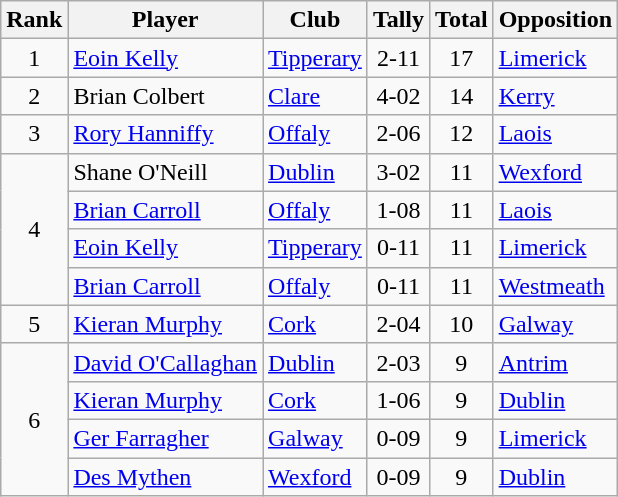<table class="wikitable">
<tr>
<th>Rank</th>
<th>Player</th>
<th>Club</th>
<th>Tally</th>
<th>Total</th>
<th>Opposition</th>
</tr>
<tr>
<td rowspan="1" style="text-align:center;">1</td>
<td><a href='#'>Eoin Kelly</a></td>
<td><a href='#'>Tipperary</a></td>
<td align=center>2-11</td>
<td align=center>17</td>
<td><a href='#'>Limerick</a></td>
</tr>
<tr>
<td rowspan="1" style="text-align:center;">2</td>
<td>Brian Colbert</td>
<td><a href='#'>Clare</a></td>
<td align=center>4-02</td>
<td align=center>14</td>
<td><a href='#'>Kerry</a></td>
</tr>
<tr>
<td rowspan="1" style="text-align:center;">3</td>
<td><a href='#'>Rory Hanniffy</a></td>
<td><a href='#'>Offaly</a></td>
<td align=center>2-06</td>
<td align=center>12</td>
<td><a href='#'>Laois</a></td>
</tr>
<tr>
<td rowspan="4" style="text-align:center;">4</td>
<td>Shane O'Neill</td>
<td><a href='#'>Dublin</a></td>
<td align=center>3-02</td>
<td align=center>11</td>
<td><a href='#'>Wexford</a></td>
</tr>
<tr>
<td><a href='#'>Brian Carroll</a></td>
<td><a href='#'>Offaly</a></td>
<td align=center>1-08</td>
<td align=center>11</td>
<td><a href='#'>Laois</a></td>
</tr>
<tr>
<td><a href='#'>Eoin Kelly</a></td>
<td><a href='#'>Tipperary</a></td>
<td align=center>0-11</td>
<td align=center>11</td>
<td><a href='#'>Limerick</a></td>
</tr>
<tr>
<td><a href='#'>Brian Carroll</a></td>
<td><a href='#'>Offaly</a></td>
<td align=center>0-11</td>
<td align=center>11</td>
<td><a href='#'>Westmeath</a></td>
</tr>
<tr>
<td rowspan="1" style="text-align:center;">5</td>
<td><a href='#'>Kieran Murphy</a></td>
<td><a href='#'>Cork</a></td>
<td align=center>2-04</td>
<td align=center>10</td>
<td><a href='#'>Galway</a></td>
</tr>
<tr>
<td rowspan="4" style="text-align:center;">6</td>
<td><a href='#'>David O'Callaghan</a></td>
<td><a href='#'>Dublin</a></td>
<td align=center>2-03</td>
<td align=center>9</td>
<td><a href='#'>Antrim</a></td>
</tr>
<tr>
<td><a href='#'>Kieran Murphy</a></td>
<td><a href='#'>Cork</a></td>
<td align=center>1-06</td>
<td align=center>9</td>
<td><a href='#'>Dublin</a></td>
</tr>
<tr>
<td><a href='#'>Ger Farragher</a></td>
<td><a href='#'>Galway</a></td>
<td align=center>0-09</td>
<td align=center>9</td>
<td><a href='#'>Limerick</a></td>
</tr>
<tr>
<td><a href='#'>Des Mythen</a></td>
<td><a href='#'>Wexford</a></td>
<td align=center>0-09</td>
<td align=center>9</td>
<td><a href='#'>Dublin</a></td>
</tr>
</table>
